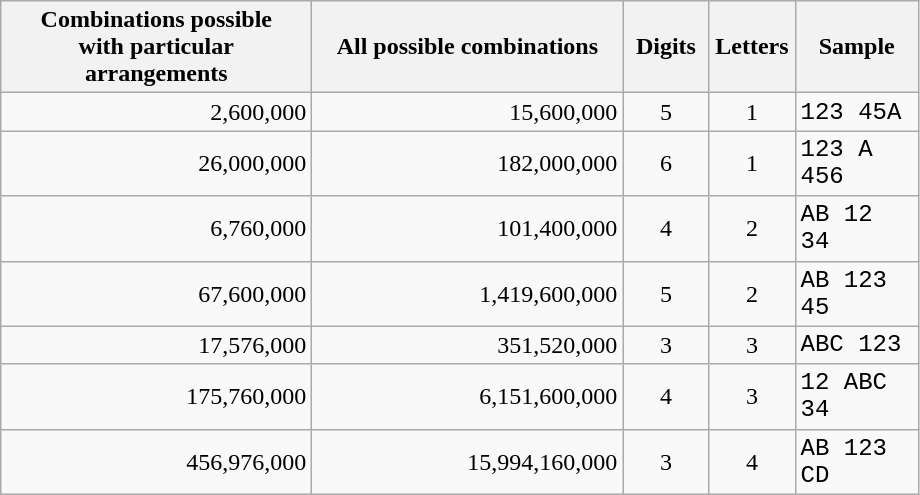<table class="wikitable mw-collapsible mw-collapsed">
<tr>
<th scope="row" style="width: 200px;">Combinations possible<br>with particular arrangements</th>
<th scope="row" style="width: 200px;">All possible combinations</th>
<th scope="row" style="width:  50px;">Digits</th>
<th scope="row" style="width:  50px;">Letters</th>
<th scope="row" style="width:  75px;">Sample</th>
</tr>
<tr>
<td style="text-align: right;">2,600,000</td>
<td style="text-align: right;">15,600,000</td>
<td style="text-align: center;">5</td>
<td style="text-align: center;">1</td>
<td style="font-family: monospace, monospace;">123 45A</td>
</tr>
<tr>
<td style="text-align: right;">26,000,000</td>
<td style="text-align: right;">182,000,000</td>
<td style="text-align: center;">6</td>
<td style="text-align: center;">1</td>
<td style="font-family: monospace, monospace;">123 A 456</td>
</tr>
<tr>
<td style="text-align: right;">6,760,000</td>
<td style="text-align: right;">101,400,000</td>
<td style="text-align: center;">4</td>
<td style="text-align: center;">2</td>
<td style="font-family: monospace, monospace;">AB 12 34</td>
</tr>
<tr>
<td style="text-align: right;">67,600,000</td>
<td style="text-align: right;">1,419,600,000</td>
<td style="text-align: center;">5</td>
<td style="text-align: center;">2</td>
<td style="font-family: monospace, monospace;">AB 123 45</td>
</tr>
<tr>
<td style="text-align: right;">17,576,000</td>
<td style="text-align: right;">351,520,000</td>
<td style="text-align: center;">3</td>
<td style="text-align: center;">3</td>
<td style="font-family: monospace, monospace;">ABC 123</td>
</tr>
<tr>
<td style="text-align: right;">175,760,000</td>
<td style="text-align: right;">6,151,600,000</td>
<td style="text-align: center;">4</td>
<td style="text-align: center;">3</td>
<td style="font-family: monospace, monospace;">12 ABC 34</td>
</tr>
<tr>
<td style="text-align: right;">456,976,000</td>
<td style="text-align: right;">15,994,160,000</td>
<td style="text-align: center;">3</td>
<td style="text-align: center;">4</td>
<td style="font-family: monospace, monospace;">AB 123 CD</td>
</tr>
</table>
